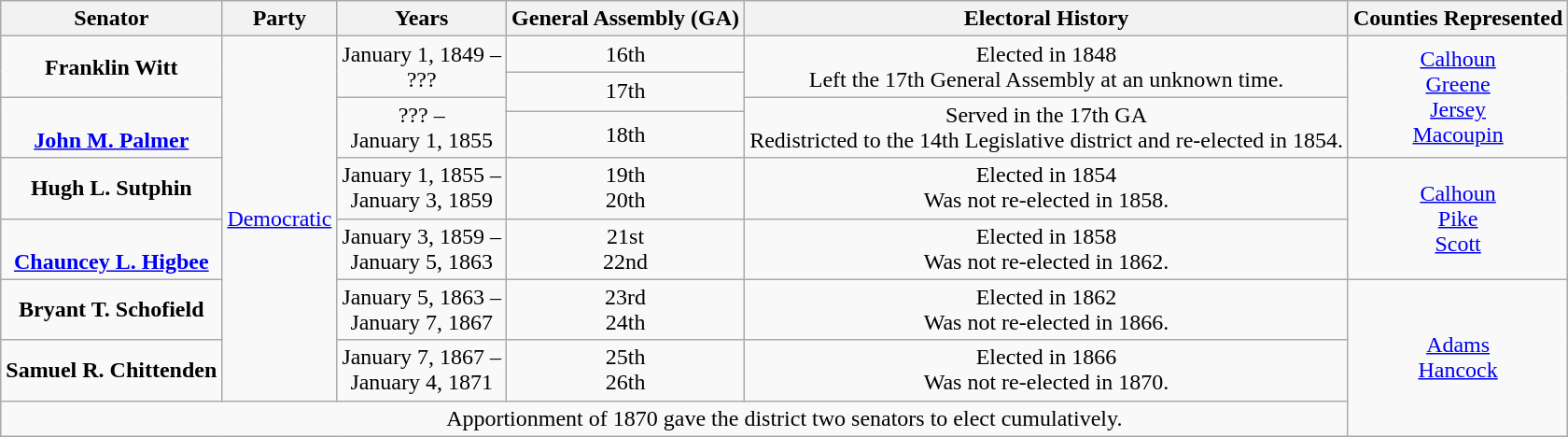<table class="wikitable" style="text-align:center">
<tr>
<th>Senator</th>
<th>Party</th>
<th>Years</th>
<th>General Assembly (GA)</th>
<th>Electoral History</th>
<th>Counties Represented</th>
</tr>
<tr>
<td rowspan=2><strong>Franklin Witt</strong></td>
<td rowspan=8 ><a href='#'>Democratic</a><br></td>
<td rowspan=2>January 1, 1849 –<br>???</td>
<td>16th</td>
<td rowspan=2>Elected in 1848<br>Left the 17th General Assembly at an unknown time.</td>
<td rowspan=4><a href='#'>Calhoun</a><br><a href='#'>Greene</a><br><a href='#'>Jersey</a><br><a href='#'>Macoupin</a></td>
</tr>
<tr>
<td rowspan=2>17th</td>
</tr>
<tr>
<td rowspan=2 align=center><br><strong><a href='#'>John M. Palmer</a></strong></td>
<td rowspan=2>??? –<br>January 1, 1855</td>
<td rowspan=2>Served in the 17th GA<br>Redistricted to the 14th Legislative district and re-elected in 1854.</td>
</tr>
<tr>
<td>18th</td>
</tr>
<tr>
<td><strong>Hugh L. Sutphin</strong></td>
<td>January 1, 1855 –<br>January 3, 1859</td>
<td>19th<br>20th</td>
<td>Elected in 1854<br>Was not re-elected in 1858.</td>
<td rowspan=2><a href='#'>Calhoun</a><br><a href='#'>Pike</a><br><a href='#'>Scott</a></td>
</tr>
<tr>
<td align=center><br><strong><a href='#'>Chauncey L. Higbee</a></strong></td>
<td>January 3, 1859 –<br>January 5, 1863</td>
<td>21st<br>22nd</td>
<td>Elected in 1858<br>Was not re-elected in 1862.</td>
</tr>
<tr>
<td><strong>Bryant T. Schofield</strong></td>
<td>January 5, 1863 –<br>January 7, 1867</td>
<td>23rd<br>24th</td>
<td>Elected in 1862<br>Was not re-elected in 1866.</td>
<td rowspan=3><a href='#'>Adams</a><br><a href='#'>Hancock</a></td>
</tr>
<tr>
<td><strong>Samuel R. Chittenden</strong></td>
<td>January 7, 1867 –<br>January 4, 1871</td>
<td>25th<br>26th</td>
<td>Elected in 1866<br>Was not re-elected in 1870.</td>
</tr>
<tr>
<td colspan=6>Apportionment of 1870 gave the district two senators to elect cumulatively.</td>
</tr>
</table>
